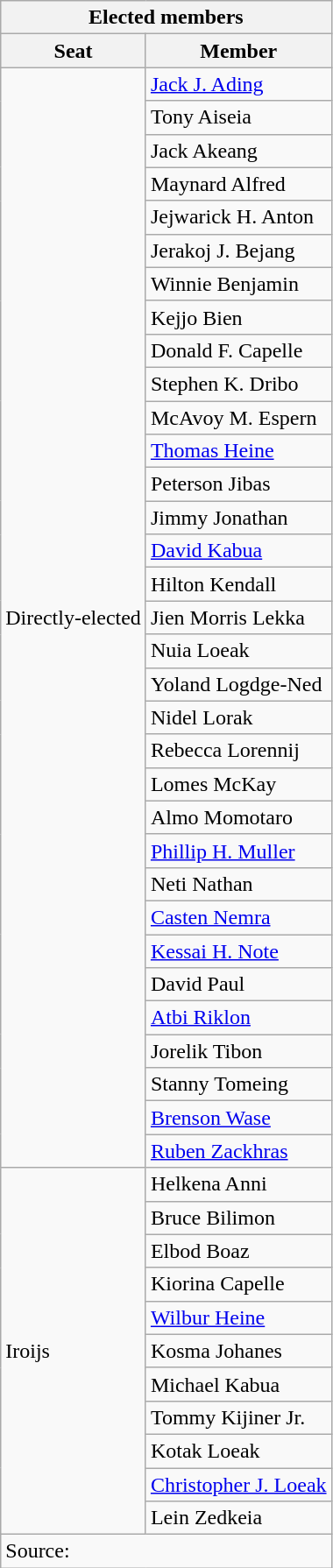<table class=wikitable>
<tr>
<th colspan=2>Elected members</th>
</tr>
<tr>
<th>Seat</th>
<th>Member</th>
</tr>
<tr>
<td rowspan=33>Directly-elected</td>
<td><a href='#'>Jack J. Ading</a></td>
</tr>
<tr>
<td>Tony Aiseia</td>
</tr>
<tr>
<td>Jack Akeang</td>
</tr>
<tr>
<td>Maynard Alfred</td>
</tr>
<tr>
<td>Jejwarick H. Anton</td>
</tr>
<tr>
<td>Jerakoj J. Bejang</td>
</tr>
<tr>
<td>Winnie Benjamin</td>
</tr>
<tr>
<td>Kejjo Bien</td>
</tr>
<tr>
<td>Donald F. Capelle</td>
</tr>
<tr>
<td>Stephen K. Dribo</td>
</tr>
<tr>
<td>McAvoy M. Espern</td>
</tr>
<tr>
<td><a href='#'>Thomas Heine</a></td>
</tr>
<tr>
<td>Peterson Jibas</td>
</tr>
<tr>
<td>Jimmy Jonathan</td>
</tr>
<tr>
<td><a href='#'>David Kabua</a></td>
</tr>
<tr>
<td>Hilton Kendall</td>
</tr>
<tr>
<td>Jien Morris Lekka</td>
</tr>
<tr>
<td>Nuia Loeak</td>
</tr>
<tr>
<td>Yoland Logdge-Ned</td>
</tr>
<tr>
<td>Nidel Lorak</td>
</tr>
<tr>
<td>Rebecca Lorennij</td>
</tr>
<tr>
<td>Lomes McKay</td>
</tr>
<tr>
<td>Almo Momotaro</td>
</tr>
<tr>
<td><a href='#'>Phillip H. Muller</a></td>
</tr>
<tr>
<td>Neti Nathan</td>
</tr>
<tr>
<td><a href='#'>Casten Nemra</a></td>
</tr>
<tr>
<td><a href='#'>Kessai H. Note</a></td>
</tr>
<tr>
<td>David Paul</td>
</tr>
<tr>
<td><a href='#'>Atbi Riklon</a></td>
</tr>
<tr>
<td>Jorelik Tibon</td>
</tr>
<tr>
<td>Stanny Tomeing</td>
</tr>
<tr>
<td><a href='#'>Brenson Wase</a></td>
</tr>
<tr>
<td><a href='#'>Ruben Zackhras</a></td>
</tr>
<tr>
<td rowspan=11>Iroijs</td>
<td>Helkena Anni</td>
</tr>
<tr>
<td>Bruce Bilimon</td>
</tr>
<tr>
<td>Elbod Boaz</td>
</tr>
<tr>
<td>Kiorina Capelle</td>
</tr>
<tr>
<td><a href='#'>Wilbur Heine</a></td>
</tr>
<tr>
<td>Kosma Johanes</td>
</tr>
<tr>
<td>Michael Kabua</td>
</tr>
<tr>
<td>Tommy Kijiner Jr.</td>
</tr>
<tr>
<td>Kotak Loeak</td>
</tr>
<tr>
<td><a href='#'>Christopher J. Loeak</a></td>
</tr>
<tr>
<td>Lein Zedkeia</td>
</tr>
<tr>
<td colspan=2>Source: </td>
</tr>
</table>
